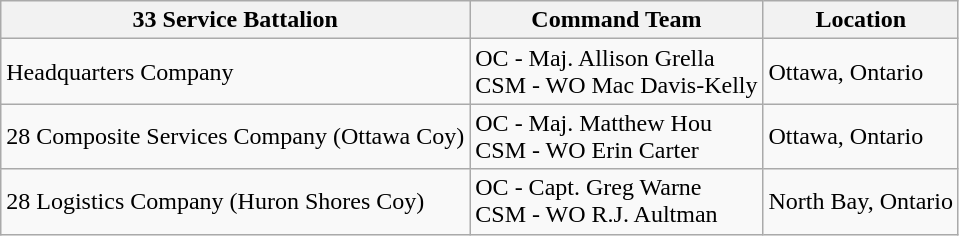<table class="wikitable">
<tr>
<th>33 Service Battalion</th>
<th>Command Team</th>
<th>Location</th>
</tr>
<tr>
<td>Headquarters Company</td>
<td>OC - Maj. Allison Grella<br>CSM - WO Mac Davis-Kelly</td>
<td>Ottawa, Ontario</td>
</tr>
<tr>
<td>28 Composite Services Company (Ottawa Coy)</td>
<td>OC - Maj. Matthew Hou<br>CSM - WO Erin Carter</td>
<td>Ottawa, Ontario</td>
</tr>
<tr>
<td>28 Logistics Company (Huron Shores Coy)</td>
<td>OC - Capt. Greg Warne<br>CSM - WO R.J. Aultman</td>
<td>North Bay, Ontario</td>
</tr>
</table>
